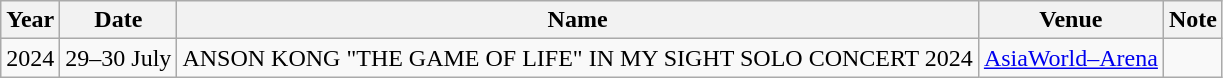<table class="wikitable plainrowheaders">
<tr>
<th scope="col">Year</th>
<th scope="col">Date</th>
<th scope="col">Name</th>
<th scope="col">Venue</th>
<th scope="col">Note</th>
</tr>
<tr>
<td>2024</td>
<td>29–30 July</td>
<td>ANSON KONG "THE GAME OF LIFE" IN MY SIGHT SOLO CONCERT 2024</td>
<td><a href='#'>AsiaWorld–Arena</a></td>
<td></td>
</tr>
</table>
